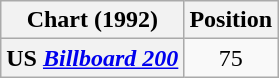<table class="wikitable plainrowheaders" style="text-align:center">
<tr>
<th scope="col">Chart (1992)</th>
<th scope="col">Position</th>
</tr>
<tr>
<th scope="row">US <em><a href='#'>Billboard 200</a></em></th>
<td>75</td>
</tr>
</table>
